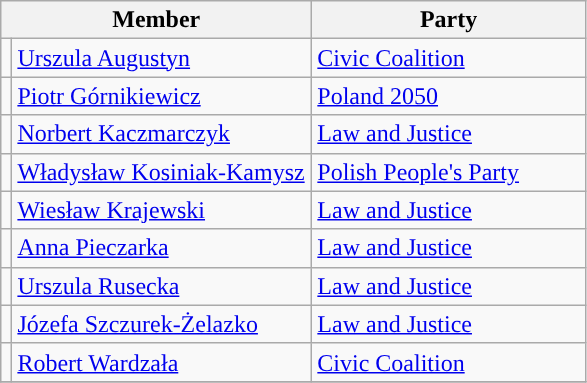<table class="wikitable">
<tr>
<th width=200px colspan=2>Member</th>
<th width=175px>Party</th>
</tr>
<tr>
<td style="background-color: "></td>
<td><a href='#'>Urszula Augustyn</a></td>
<td><a href='#'>Civic Coalition</a></td>
</tr>
<tr>
<td style="background-color: "></td>
<td><a href='#'>Piotr Górnikiewicz</a></td>
<td><a href='#'>Poland 2050</a></td>
</tr>
<tr>
<td style="background-color: "></td>
<td><a href='#'>Norbert Kaczmarczyk</a></td>
<td><a href='#'>Law and Justice</a></td>
</tr>
<tr>
<td style="background-color: "></td>
<td><a href='#'>Władysław Kosiniak-Kamysz</a></td>
<td><a href='#'>Polish People's Party</a></td>
</tr>
<tr>
<td style="background-color: "></td>
<td><a href='#'>Wiesław Krajewski</a></td>
<td><a href='#'>Law and Justice</a></td>
</tr>
<tr>
<td style="background-color: "></td>
<td><a href='#'>Anna Pieczarka</a></td>
<td><a href='#'>Law and Justice</a></td>
</tr>
<tr>
<td style="background-color: "></td>
<td><a href='#'>Urszula Rusecka</a></td>
<td><a href='#'>Law and Justice</a></td>
</tr>
<tr>
<td style="background-color: "></td>
<td><a href='#'>Józefa Szczurek-Żelazko</a></td>
<td><a href='#'>Law and Justice</a></td>
</tr>
<tr>
<td style="background-color: "></td>
<td><a href='#'>Robert Wardzała</a></td>
<td><a href='#'>Civic Coalition</a></td>
</tr>
<tr>
</tr>
</table>
